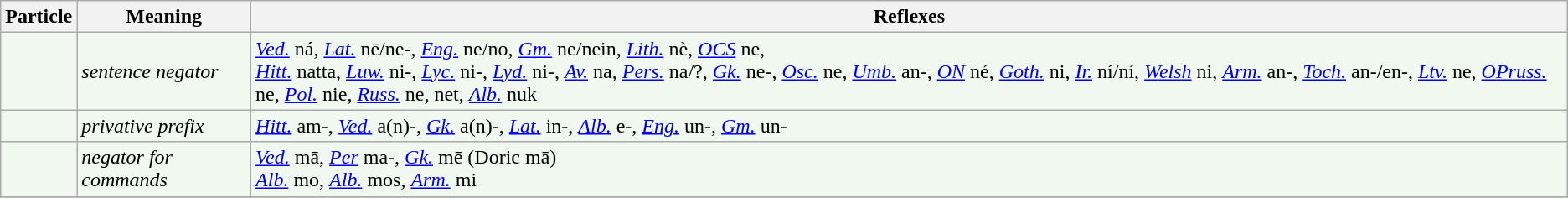<table class="wikitable" style="background-color:#f0f8f0">
<tr>
<th>Particle</th>
<th>Meaning</th>
<th>Reflexes</th>
</tr>
<tr>
<td></td>
<td><em>sentence negator</em></td>
<td><em><a href='#'>Ved.</a></em> ná, <em><a href='#'>Lat.</a></em> nē/ne-, <em><a href='#'>Eng.</a></em> ne/no, <em><a href='#'>Gm.</a></em> ne/nein, <em><a href='#'>Lith.</a></em> nè, <em><a href='#'>OCS</a></em> ne,<br><em><a href='#'>Hitt.</a></em> natta, <em><a href='#'>Luw.</a></em> ni-, <em><a href='#'>Lyc.</a></em> ni-, <em><a href='#'>Lyd.</a></em> ni-, <em><a href='#'>Av.</a></em> na, <em><a href='#'>Pers.</a></em> na/?, <em><a href='#'>Gk.</a></em> ne-, <em><a href='#'>Osc.</a></em> ne, <em><a href='#'>Umb.</a></em> an-, <em><a href='#'>ON</a></em> né, <em><a href='#'>Goth.</a></em> ni, <em><a href='#'>Ir.</a></em> ní/ní, <em><a href='#'>Welsh</a></em> ni, <em><a href='#'>Arm.</a></em> an-, <em><a href='#'>Toch.</a></em> an-/en-, <em><a href='#'>Ltv.</a></em> ne, <em><a href='#'>OPruss.</a></em> ne, <em><a href='#'>Pol.</a></em> nie, <em><a href='#'>Russ.</a></em> ne, net, <em><a href='#'>Alb.</a></em> nuk</td>
</tr>
<tr>
<td></td>
<td><em>privative prefix</em></td>
<td><em><a href='#'>Hitt.</a></em> am-, <em><a href='#'>Ved.</a></em> a(n)-, <em><a href='#'>Gk.</a></em> a(n)-, <em><a href='#'>Lat.</a></em> in-, <em><a href='#'>Alb.</a></em> e-, <em><a href='#'>Eng.</a></em> un-, <em><a href='#'>Gm.</a></em> un-</td>
</tr>
<tr>
<td></td>
<td><em>negator for commands</em></td>
<td><em><a href='#'>Ved.</a></em> mā, <em><a href='#'>Per</a></em> ma-, <em><a href='#'>Gk.</a></em> mē (Doric mā)<br><em><a href='#'>Alb.</a></em> mo, <em><a href='#'>Alb.</a></em> mos, <em><a href='#'>Arm.</a></em> mi</td>
</tr>
<tr>
</tr>
</table>
